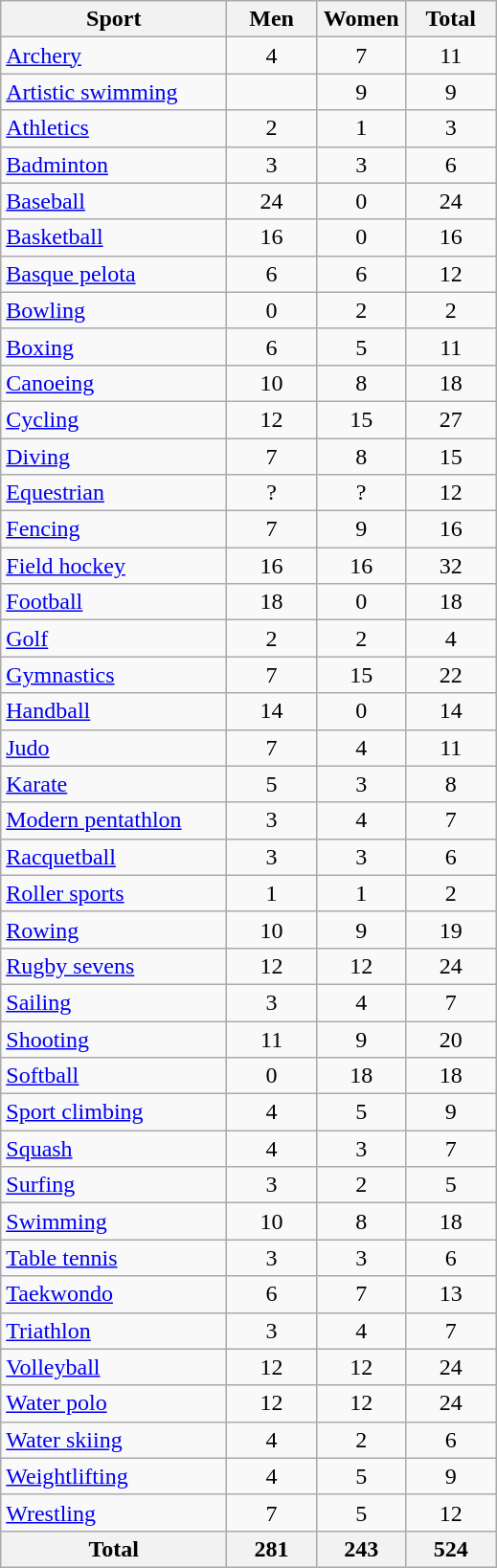<table class="wikitable sortable" style="text-align:center;">
<tr>
<th width=150>Sport</th>
<th width=55>Men</th>
<th width=55>Women</th>
<th width=55>Total</th>
</tr>
<tr>
<td align=left><a href='#'>Archery</a></td>
<td>4</td>
<td>7</td>
<td>11</td>
</tr>
<tr>
<td align=left><a href='#'>Artistic swimming</a></td>
<td></td>
<td>9</td>
<td>9</td>
</tr>
<tr>
<td align=left><a href='#'>Athletics</a></td>
<td>2</td>
<td>1</td>
<td>3</td>
</tr>
<tr>
<td align=left><a href='#'>Badminton</a></td>
<td>3</td>
<td>3</td>
<td>6</td>
</tr>
<tr>
<td align=left><a href='#'>Baseball</a></td>
<td>24</td>
<td>0</td>
<td>24</td>
</tr>
<tr>
<td align=left><a href='#'>Basketball</a></td>
<td>16</td>
<td>0</td>
<td>16</td>
</tr>
<tr>
<td align=left><a href='#'>Basque pelota</a></td>
<td>6</td>
<td>6</td>
<td>12</td>
</tr>
<tr>
<td align=left><a href='#'>Bowling</a></td>
<td>0</td>
<td>2</td>
<td>2</td>
</tr>
<tr>
<td align=left><a href='#'>Boxing</a></td>
<td>6</td>
<td>5</td>
<td>11</td>
</tr>
<tr>
<td align=left><a href='#'>Canoeing</a></td>
<td>10</td>
<td>8</td>
<td>18</td>
</tr>
<tr>
<td align=left><a href='#'>Cycling</a></td>
<td>12</td>
<td>15</td>
<td>27</td>
</tr>
<tr>
<td align=left><a href='#'>Diving</a></td>
<td>7</td>
<td>8</td>
<td>15</td>
</tr>
<tr>
<td align=left><a href='#'>Equestrian</a></td>
<td>?</td>
<td>?</td>
<td>12</td>
</tr>
<tr>
<td align=left><a href='#'>Fencing</a></td>
<td>7</td>
<td>9</td>
<td>16</td>
</tr>
<tr>
<td align=left><a href='#'>Field hockey</a></td>
<td>16</td>
<td>16</td>
<td>32</td>
</tr>
<tr>
<td align=left><a href='#'>Football</a></td>
<td>18</td>
<td>0</td>
<td>18</td>
</tr>
<tr>
<td align=left><a href='#'>Golf</a></td>
<td>2</td>
<td>2</td>
<td>4</td>
</tr>
<tr>
<td align=left><a href='#'>Gymnastics</a></td>
<td>7</td>
<td>15</td>
<td>22</td>
</tr>
<tr>
<td align=left><a href='#'>Handball</a></td>
<td>14</td>
<td>0</td>
<td>14</td>
</tr>
<tr>
<td align=left><a href='#'>Judo</a></td>
<td>7</td>
<td>4</td>
<td>11</td>
</tr>
<tr>
<td align=left><a href='#'>Karate</a></td>
<td>5</td>
<td>3</td>
<td>8</td>
</tr>
<tr>
<td align=left><a href='#'>Modern pentathlon</a></td>
<td>3</td>
<td>4</td>
<td>7</td>
</tr>
<tr>
<td align=left><a href='#'>Racquetball</a></td>
<td>3</td>
<td>3</td>
<td>6</td>
</tr>
<tr>
<td align=left><a href='#'>Roller sports</a></td>
<td>1</td>
<td>1</td>
<td>2</td>
</tr>
<tr>
<td align=left><a href='#'>Rowing</a></td>
<td>10</td>
<td>9</td>
<td>19</td>
</tr>
<tr>
<td align=left><a href='#'>Rugby sevens</a></td>
<td>12</td>
<td>12</td>
<td>24</td>
</tr>
<tr>
<td align=left><a href='#'>Sailing</a></td>
<td>3</td>
<td>4</td>
<td>7</td>
</tr>
<tr>
<td align=left><a href='#'>Shooting</a></td>
<td>11</td>
<td>9</td>
<td>20</td>
</tr>
<tr>
<td align=left><a href='#'>Softball</a></td>
<td>0</td>
<td>18</td>
<td>18</td>
</tr>
<tr>
<td align=left><a href='#'>Sport climbing</a></td>
<td>4</td>
<td>5</td>
<td>9</td>
</tr>
<tr>
<td align=left><a href='#'>Squash</a></td>
<td>4</td>
<td>3</td>
<td>7</td>
</tr>
<tr>
<td align=left><a href='#'>Surfing</a></td>
<td>3</td>
<td>2</td>
<td>5</td>
</tr>
<tr>
<td align=left><a href='#'>Swimming</a></td>
<td>10</td>
<td>8</td>
<td>18</td>
</tr>
<tr>
<td align=left><a href='#'>Table tennis</a></td>
<td>3</td>
<td>3</td>
<td>6</td>
</tr>
<tr>
<td align=left><a href='#'>Taekwondo</a></td>
<td>6</td>
<td>7</td>
<td>13</td>
</tr>
<tr>
<td align=left><a href='#'>Triathlon</a></td>
<td>3</td>
<td>4</td>
<td>7</td>
</tr>
<tr>
<td align=left><a href='#'>Volleyball</a></td>
<td>12</td>
<td>12</td>
<td>24</td>
</tr>
<tr>
<td align=left><a href='#'>Water polo</a></td>
<td>12</td>
<td>12</td>
<td>24</td>
</tr>
<tr>
<td align=left><a href='#'>Water skiing</a></td>
<td>4</td>
<td>2</td>
<td>6</td>
</tr>
<tr>
<td align=left><a href='#'>Weightlifting</a></td>
<td>4</td>
<td>5</td>
<td>9</td>
</tr>
<tr>
<td align=left><a href='#'>Wrestling</a></td>
<td>7</td>
<td>5</td>
<td>12</td>
</tr>
<tr>
<th>Total</th>
<th>281</th>
<th>243</th>
<th>524</th>
</tr>
</table>
